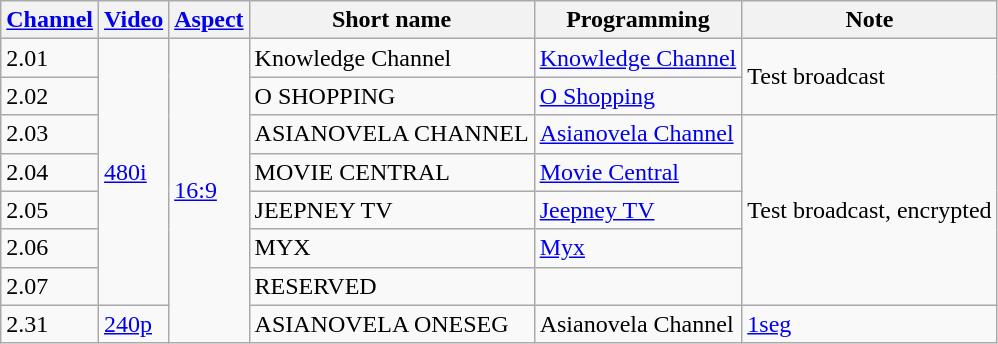<table class="wikitable">
<tr>
<th><a href='#'>Channel</a></th>
<th><a href='#'>Video</a></th>
<th><a href='#'>Aspect</a></th>
<th>Short name</th>
<th>Programming</th>
<th>Note</th>
</tr>
<tr>
<td>2.01</td>
<td rowspan="7"><a href='#'>480i</a></td>
<td rowspan="8"><a href='#'>16:9</a></td>
<td>Knowledge Channel</td>
<td><a href='#'>Knowledge Channel</a></td>
<td rowspan="2">Test broadcast</td>
</tr>
<tr>
<td>2.02</td>
<td>O SHOPPING</td>
<td><a href='#'>O Shopping</a></td>
</tr>
<tr>
<td>2.03</td>
<td>ASIANOVELA CHANNEL</td>
<td><a href='#'>Asianovela Channel</a></td>
<td rowspan="5">Test broadcast, encrypted</td>
</tr>
<tr>
<td>2.04</td>
<td>MOVIE CENTRAL</td>
<td><a href='#'>Movie Central</a></td>
</tr>
<tr>
<td>2.05</td>
<td>JEEPNEY TV</td>
<td><a href='#'>Jeepney TV</a></td>
</tr>
<tr>
<td>2.06</td>
<td>MYX</td>
<td><a href='#'>Myx</a></td>
</tr>
<tr>
<td>2.07</td>
<td>RESERVED</td>
<td></td>
</tr>
<tr>
<td>2.31</td>
<td><a href='#'>240p</a></td>
<td>ASIANOVELA ONESEG</td>
<td>Asianovela Channel</td>
<td><a href='#'>1seg</a></td>
</tr>
</table>
